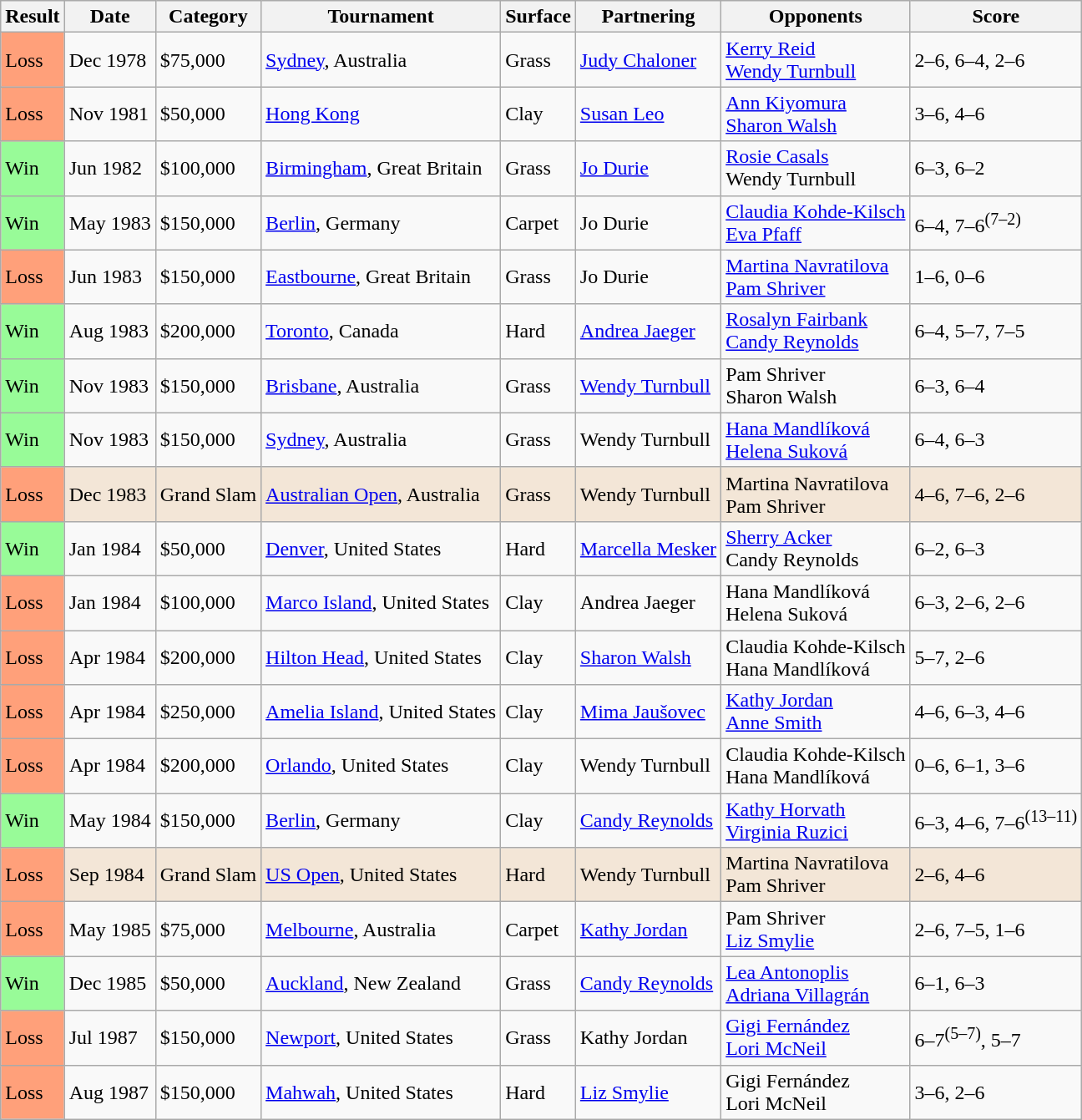<table class="sortable wikitable">
<tr bgcolor="#efefef">
<th>Result</th>
<th>Date</th>
<th>Category</th>
<th>Tournament</th>
<th>Surface</th>
<th>Partnering</th>
<th>Opponents</th>
<th class="unsortable">Score</th>
</tr>
<tr>
<td style="background:#ffa07a;">Loss</td>
<td>Dec 1978</td>
<td>$75,000</td>
<td><a href='#'>Sydney</a>, Australia</td>
<td>Grass</td>
<td> <a href='#'>Judy Chaloner</a></td>
<td> <a href='#'>Kerry Reid</a> <br>  <a href='#'>Wendy Turnbull</a></td>
<td>2–6, 6–4, 2–6</td>
</tr>
<tr>
<td style="background:#ffa07a;">Loss</td>
<td>Nov 1981</td>
<td>$50,000</td>
<td><a href='#'>Hong Kong</a></td>
<td>Clay</td>
<td> <a href='#'>Susan Leo</a></td>
<td> <a href='#'>Ann Kiyomura</a> <br>  <a href='#'>Sharon Walsh</a></td>
<td>3–6, 4–6</td>
</tr>
<tr>
<td style="background:#98fb98;">Win</td>
<td>Jun 1982</td>
<td>$100,000</td>
<td><a href='#'>Birmingham</a>, Great Britain</td>
<td>Grass</td>
<td> <a href='#'>Jo Durie</a></td>
<td> <a href='#'>Rosie Casals</a> <br>  Wendy Turnbull</td>
<td>6–3, 6–2</td>
</tr>
<tr>
<td style="background:#98fb98;">Win</td>
<td>May 1983</td>
<td>$150,000</td>
<td><a href='#'>Berlin</a>, Germany</td>
<td>Carpet</td>
<td> Jo Durie</td>
<td> <a href='#'>Claudia Kohde-Kilsch</a> <br>  <a href='#'>Eva Pfaff</a></td>
<td>6–4, 7–6<sup>(7–2)</sup></td>
</tr>
<tr>
<td style="background:#ffa07a;">Loss</td>
<td>Jun 1983</td>
<td>$150,000</td>
<td><a href='#'>Eastbourne</a>, Great Britain</td>
<td>Grass</td>
<td> Jo Durie</td>
<td> <a href='#'>Martina Navratilova</a> <br>  <a href='#'>Pam Shriver</a></td>
<td>1–6, 0–6</td>
</tr>
<tr>
<td style="background:#98fb98;">Win</td>
<td>Aug 1983</td>
<td>$200,000</td>
<td><a href='#'>Toronto</a>, Canada</td>
<td>Hard</td>
<td> <a href='#'>Andrea Jaeger</a></td>
<td> <a href='#'>Rosalyn Fairbank</a> <br>  <a href='#'>Candy Reynolds</a></td>
<td>6–4, 5–7, 7–5</td>
</tr>
<tr>
<td style="background:#98fb98;">Win</td>
<td>Nov 1983</td>
<td>$150,000</td>
<td><a href='#'>Brisbane</a>, Australia</td>
<td>Grass</td>
<td> <a href='#'>Wendy Turnbull</a></td>
<td> Pam Shriver <br>  Sharon Walsh</td>
<td>6–3, 6–4</td>
</tr>
<tr>
<td style="background:#98fb98;">Win</td>
<td>Nov 1983</td>
<td>$150,000</td>
<td><a href='#'>Sydney</a>, Australia</td>
<td>Grass</td>
<td> Wendy Turnbull</td>
<td> <a href='#'>Hana Mandlíková</a> <br>  <a href='#'>Helena Suková</a></td>
<td>6–4, 6–3</td>
</tr>
<tr style="background:#f3e6d7;">
<td style="background:#ffa07a;">Loss</td>
<td>Dec 1983</td>
<td>Grand Slam</td>
<td><a href='#'>Australian Open</a>, Australia</td>
<td>Grass</td>
<td> Wendy Turnbull</td>
<td> Martina Navratilova <br>  Pam Shriver</td>
<td>4–6, 7–6, 2–6</td>
</tr>
<tr>
<td style="background:#98fb98;">Win</td>
<td>Jan 1984</td>
<td>$50,000</td>
<td><a href='#'>Denver</a>, United States</td>
<td>Hard</td>
<td> <a href='#'>Marcella Mesker</a></td>
<td> <a href='#'>Sherry Acker</a> <br>  Candy Reynolds</td>
<td>6–2, 6–3</td>
</tr>
<tr>
<td style="background:#ffa07a;">Loss</td>
<td>Jan 1984</td>
<td>$100,000</td>
<td><a href='#'>Marco Island</a>, United States</td>
<td>Clay</td>
<td> Andrea Jaeger</td>
<td> Hana Mandlíková <br>  Helena Suková</td>
<td>6–3, 2–6, 2–6</td>
</tr>
<tr>
<td style="background:#ffa07a;">Loss</td>
<td>Apr 1984</td>
<td>$200,000</td>
<td><a href='#'>Hilton Head</a>, United States</td>
<td>Clay</td>
<td> <a href='#'>Sharon Walsh</a></td>
<td> Claudia Kohde-Kilsch <br>  Hana Mandlíková</td>
<td>5–7, 2–6</td>
</tr>
<tr>
<td style="background:#ffa07a;">Loss</td>
<td>Apr 1984</td>
<td>$250,000</td>
<td><a href='#'>Amelia Island</a>, United States</td>
<td>Clay</td>
<td> <a href='#'>Mima Jaušovec</a></td>
<td> <a href='#'>Kathy Jordan</a> <br>  <a href='#'>Anne Smith</a></td>
<td>4–6, 6–3, 4–6</td>
</tr>
<tr>
<td style="background:#ffa07a;">Loss</td>
<td>Apr 1984</td>
<td>$200,000</td>
<td><a href='#'>Orlando</a>, United States</td>
<td>Clay</td>
<td> Wendy Turnbull</td>
<td> Claudia Kohde-Kilsch <br>  Hana Mandlíková</td>
<td>0–6, 6–1, 3–6</td>
</tr>
<tr>
<td style="background:#98fb98;">Win</td>
<td>May 1984</td>
<td>$150,000</td>
<td><a href='#'>Berlin</a>, Germany</td>
<td>Clay</td>
<td> <a href='#'>Candy Reynolds</a></td>
<td> <a href='#'>Kathy Horvath</a> <br>  <a href='#'>Virginia Ruzici</a></td>
<td>6–3, 4–6, 7–6<sup>(13–11)</sup></td>
</tr>
<tr style="background:#f3e6d7;">
<td style="background:#ffa07a;">Loss</td>
<td>Sep 1984</td>
<td>Grand Slam</td>
<td><a href='#'>US Open</a>, United States</td>
<td>Hard</td>
<td> Wendy Turnbull</td>
<td> Martina Navratilova <br>  Pam Shriver</td>
<td>2–6, 4–6</td>
</tr>
<tr>
<td style="background:#ffa07a;">Loss</td>
<td>May 1985</td>
<td>$75,000</td>
<td><a href='#'>Melbourne</a>, Australia</td>
<td>Carpet</td>
<td> <a href='#'>Kathy Jordan</a></td>
<td> Pam Shriver <br>  <a href='#'>Liz Smylie</a></td>
<td>2–6, 7–5, 1–6</td>
</tr>
<tr>
<td style="background:#98fb98;">Win</td>
<td>Dec 1985</td>
<td>$50,000</td>
<td><a href='#'>Auckland</a>, New Zealand</td>
<td>Grass</td>
<td> <a href='#'>Candy Reynolds</a></td>
<td> <a href='#'>Lea Antonoplis</a> <br>  <a href='#'>Adriana Villagrán</a></td>
<td>6–1, 6–3</td>
</tr>
<tr>
<td style="background:#ffa07a;">Loss</td>
<td>Jul 1987</td>
<td>$150,000</td>
<td><a href='#'>Newport</a>, United States</td>
<td>Grass</td>
<td> Kathy Jordan</td>
<td> <a href='#'>Gigi Fernández</a> <br>  <a href='#'>Lori McNeil</a></td>
<td>6–7<sup>(5–7)</sup>, 5–7</td>
</tr>
<tr>
<td style="background:#ffa07a;">Loss</td>
<td>Aug 1987</td>
<td>$150,000</td>
<td><a href='#'>Mahwah</a>, United States</td>
<td>Hard</td>
<td> <a href='#'>Liz Smylie</a></td>
<td> Gigi Fernández <br>  Lori McNeil</td>
<td>3–6, 2–6</td>
</tr>
</table>
